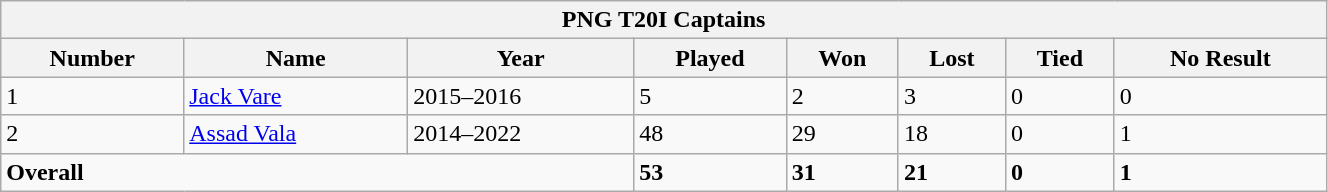<table class="wikitable" width="70%">
<tr>
<th bgcolor="#efefef" colspan=9>PNG T20I Captains</th>
</tr>
<tr bgcolor="#efefef">
<th>Number</th>
<th>Name</th>
<th>Year</th>
<th>Played</th>
<th>Won</th>
<th>Lost</th>
<th>Tied</th>
<th>No Result</th>
</tr>
<tr>
<td>1</td>
<td><a href='#'>Jack Vare</a></td>
<td>2015–2016</td>
<td>5</td>
<td>2</td>
<td>3</td>
<td>0</td>
<td>0</td>
</tr>
<tr>
<td>2</td>
<td><a href='#'>Assad Vala</a></td>
<td>2014–2022</td>
<td>48</td>
<td>29</td>
<td>18</td>
<td>0</td>
<td>1</td>
</tr>
<tr>
<td colspan=3><strong>Overall</strong></td>
<td><strong>53</strong></td>
<td><strong>31</strong></td>
<td><strong>21</strong></td>
<td><strong>0</strong></td>
<td><strong>1</strong></td>
</tr>
</table>
